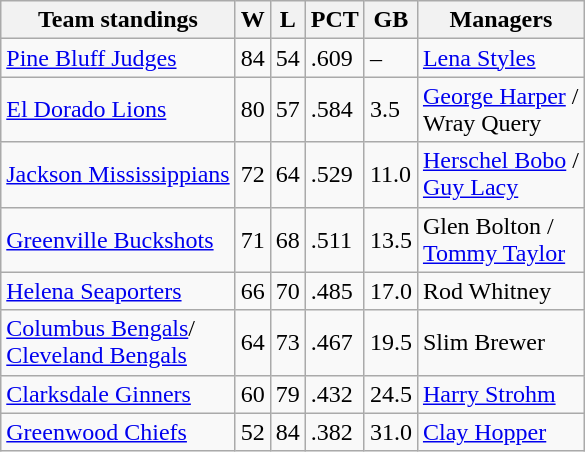<table class="wikitable">
<tr>
<th>Team standings</th>
<th>W</th>
<th>L</th>
<th>PCT</th>
<th>GB</th>
<th>Managers</th>
</tr>
<tr>
<td><a href='#'>Pine Bluff Judges</a></td>
<td>84</td>
<td>54</td>
<td>.609</td>
<td>–</td>
<td><a href='#'>Lena Styles</a></td>
</tr>
<tr>
<td><a href='#'>El Dorado Lions</a></td>
<td>80</td>
<td>57</td>
<td>.584</td>
<td>3.5</td>
<td><a href='#'>George Harper</a>  /<br> Wray Query</td>
</tr>
<tr>
<td><a href='#'>Jackson Mississippians</a></td>
<td>72</td>
<td>64</td>
<td>.529</td>
<td>11.0</td>
<td><a href='#'>Herschel Bobo</a> /<br> <a href='#'>Guy Lacy</a></td>
</tr>
<tr>
<td><a href='#'>Greenville Buckshots</a></td>
<td>71</td>
<td>68</td>
<td>.511</td>
<td>13.5</td>
<td>Glen Bolton /<br> <a href='#'>Tommy Taylor</a></td>
</tr>
<tr>
<td><a href='#'>Helena Seaporters</a></td>
<td>66</td>
<td>70</td>
<td>.485</td>
<td>17.0</td>
<td>Rod Whitney</td>
</tr>
<tr>
<td><a href='#'>Columbus Bengals</a>/<br> <a href='#'>Cleveland Bengals</a></td>
<td>64</td>
<td>73</td>
<td>.467</td>
<td>19.5</td>
<td>Slim Brewer</td>
</tr>
<tr>
<td><a href='#'>Clarksdale Ginners</a></td>
<td>60</td>
<td>79</td>
<td>.432</td>
<td>24.5</td>
<td><a href='#'>Harry Strohm</a></td>
</tr>
<tr>
<td><a href='#'>Greenwood Chiefs</a></td>
<td>52</td>
<td>84</td>
<td>.382</td>
<td>31.0</td>
<td><a href='#'>Clay Hopper</a></td>
</tr>
</table>
